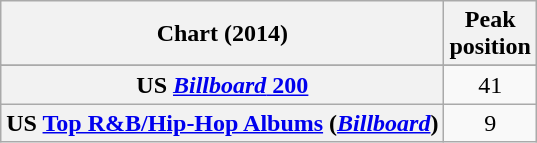<table class="wikitable sortable plainrowheaders" style="text-align:center">
<tr>
<th scope="col">Chart (2014)</th>
<th scope="col">Peak<br> position</th>
</tr>
<tr>
</tr>
<tr>
</tr>
<tr>
</tr>
<tr>
<th scope="row">US <a href='#'><em>Billboard</em> 200</a></th>
<td>41</td>
</tr>
<tr>
<th scope="row">US <a href='#'>Top R&B/Hip-Hop Albums</a> (<em><a href='#'>Billboard</a></em>)</th>
<td>9</td>
</tr>
</table>
